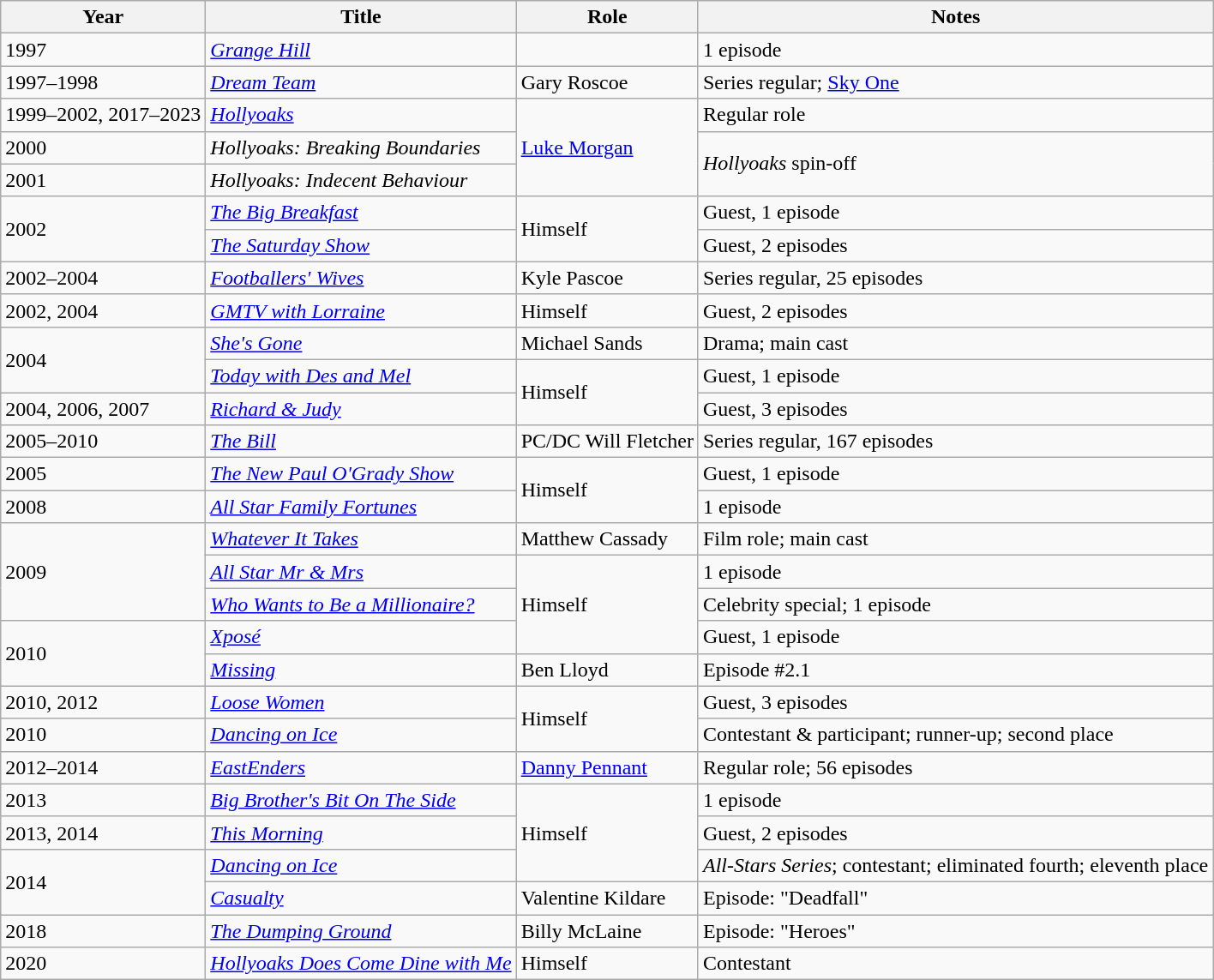<table class="wikitable sortable">
<tr>
<th>Year</th>
<th>Title</th>
<th class="unsortable">Role</th>
<th class="unsortable">Notes</th>
</tr>
<tr>
<td>1997</td>
<td><em><a href='#'>Grange Hill</a></em></td>
<td></td>
<td>1 episode</td>
</tr>
<tr>
<td>1997–1998</td>
<td><em><a href='#'>Dream Team</a></em></td>
<td>Gary Roscoe</td>
<td>Series regular; <a href='#'>Sky One</a></td>
</tr>
<tr>
<td>1999–2002, 2017–2023</td>
<td><em><a href='#'>Hollyoaks</a></em></td>
<td rowspan=3><a href='#'>Luke Morgan</a></td>
<td>Regular role</td>
</tr>
<tr>
<td>2000</td>
<td><em>Hollyoaks: Breaking Boundaries</em></td>
<td rowspan=2><em>Hollyoaks</em> spin-off</td>
</tr>
<tr>
<td>2001</td>
<td><em>Hollyoaks: Indecent Behaviour</em></td>
</tr>
<tr>
<td rowspan=2>2002</td>
<td><em><a href='#'>The Big Breakfast</a></em></td>
<td rowspan=2>Himself</td>
<td>Guest, 1 episode</td>
</tr>
<tr>
<td><em><a href='#'>The Saturday Show</a></em></td>
<td>Guest, 2 episodes</td>
</tr>
<tr>
<td>2002–2004</td>
<td><em><a href='#'>Footballers' Wives</a></em></td>
<td>Kyle Pascoe</td>
<td>Series regular, 25 episodes</td>
</tr>
<tr>
<td>2002, 2004</td>
<td><em><a href='#'>GMTV with Lorraine</a></em></td>
<td>Himself</td>
<td>Guest, 2 episodes</td>
</tr>
<tr>
<td rowspan=2>2004</td>
<td><em><a href='#'>She's Gone</a></em></td>
<td>Michael Sands</td>
<td>Drama; main cast</td>
</tr>
<tr>
<td><em><a href='#'>Today with Des and Mel</a></em></td>
<td rowspan=2>Himself</td>
<td>Guest, 1 episode</td>
</tr>
<tr>
<td>2004, 2006, 2007</td>
<td><em><a href='#'>Richard & Judy</a></em></td>
<td>Guest, 3 episodes</td>
</tr>
<tr>
<td>2005–2010</td>
<td><em><a href='#'>The Bill</a></em></td>
<td>PC/DC Will Fletcher</td>
<td>Series regular, 167 episodes</td>
</tr>
<tr>
<td>2005</td>
<td><em><a href='#'>The New Paul O'Grady Show</a></em></td>
<td rowspan=2>Himself</td>
<td>Guest, 1 episode</td>
</tr>
<tr>
<td>2008</td>
<td><em><a href='#'>All Star Family Fortunes</a></em></td>
<td>1 episode</td>
</tr>
<tr>
<td rowspan=3>2009</td>
<td><em><a href='#'>Whatever It Takes</a></em></td>
<td>Matthew Cassady</td>
<td>Film role; main cast</td>
</tr>
<tr>
<td><em><a href='#'>All Star Mr & Mrs</a></em></td>
<td rowspan=3>Himself</td>
<td>1 episode</td>
</tr>
<tr>
<td><em><a href='#'>Who Wants to Be a Millionaire?</a></em></td>
<td>Celebrity special; 1 episode</td>
</tr>
<tr>
<td rowspan=2>2010</td>
<td><em><a href='#'>Xposé</a></em></td>
<td>Guest, 1 episode</td>
</tr>
<tr>
<td><em><a href='#'>Missing</a></em></td>
<td>Ben Lloyd</td>
<td>Episode #2.1</td>
</tr>
<tr>
<td>2010, 2012</td>
<td><em><a href='#'>Loose Women</a></em></td>
<td rowspan=2>Himself</td>
<td>Guest, 3 episodes</td>
</tr>
<tr>
<td>2010</td>
<td><em><a href='#'>Dancing on Ice</a></em></td>
<td>Contestant & participant; runner-up; second place</td>
</tr>
<tr>
<td>2012–2014</td>
<td><em><a href='#'>EastEnders</a></em></td>
<td><a href='#'>Danny Pennant</a></td>
<td>Regular role; 56 episodes</td>
</tr>
<tr>
<td>2013</td>
<td><em><a href='#'>Big Brother's Bit On The Side</a></em></td>
<td rowspan=3>Himself</td>
<td>1 episode</td>
</tr>
<tr>
<td>2013, 2014</td>
<td><em><a href='#'>This Morning</a></em></td>
<td>Guest, 2 episodes</td>
</tr>
<tr>
<td rowspan=2>2014</td>
<td><em><a href='#'>Dancing on Ice</a></em></td>
<td><em>All-Stars Series</em>; contestant; eliminated fourth; eleventh place</td>
</tr>
<tr>
<td><em><a href='#'>Casualty</a></em></td>
<td>Valentine Kildare</td>
<td>Episode: "Deadfall"</td>
</tr>
<tr>
<td>2018</td>
<td><em><a href='#'>The Dumping Ground</a></em></td>
<td>Billy McLaine</td>
<td>Episode: "Heroes"</td>
</tr>
<tr>
<td>2020</td>
<td><em><a href='#'>Hollyoaks Does Come Dine with Me</a></em></td>
<td>Himself</td>
<td>Contestant</td>
</tr>
</table>
